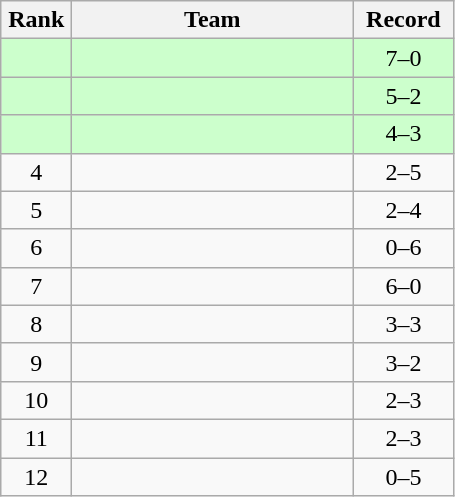<table class="wikitable" style="text-align: center;">
<tr>
<th width=40>Rank</th>
<th width=180>Team</th>
<th width=60>Record</th>
</tr>
<tr bgcolor="#ccffcc">
<td></td>
<td align=left></td>
<td>7–0</td>
</tr>
<tr bgcolor="#ccffcc">
<td></td>
<td align=left></td>
<td>5–2</td>
</tr>
<tr bgcolor="#ccffcc">
<td></td>
<td align=left></td>
<td>4–3</td>
</tr>
<tr>
<td>4</td>
<td align=left></td>
<td>2–5</td>
</tr>
<tr>
<td>5</td>
<td align=left></td>
<td>2–4</td>
</tr>
<tr>
<td>6</td>
<td align=left></td>
<td>0–6</td>
</tr>
<tr>
<td>7</td>
<td align=left></td>
<td>6–0</td>
</tr>
<tr>
<td>8</td>
<td align=left></td>
<td>3–3</td>
</tr>
<tr>
<td>9</td>
<td align=left></td>
<td>3–2</td>
</tr>
<tr>
<td>10</td>
<td align=left></td>
<td>2–3</td>
</tr>
<tr>
<td>11</td>
<td align=left></td>
<td>2–3</td>
</tr>
<tr>
<td>12</td>
<td align=left></td>
<td>0–5</td>
</tr>
</table>
